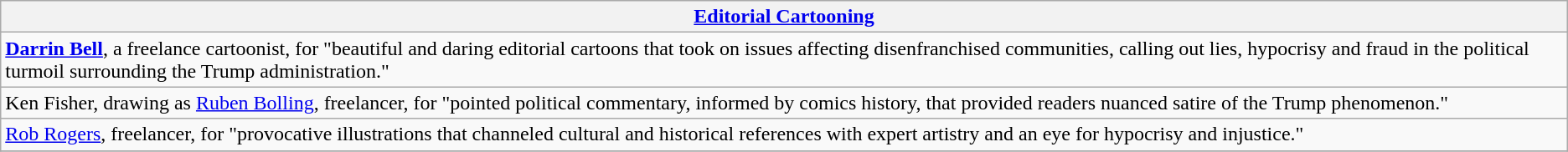<table class="wikitable" style="float:left; float:none;">
<tr>
<th><a href='#'>Editorial Cartooning</a></th>
</tr>
<tr>
<td><strong><a href='#'>Darrin Bell</a></strong>, a freelance cartoonist, for "beautiful and daring editorial cartoons that took on issues affecting disenfranchised communities, calling out lies, hypocrisy and fraud in the political turmoil surrounding the Trump administration."</td>
</tr>
<tr>
<td>Ken Fisher, drawing as <a href='#'>Ruben Bolling</a>, freelancer, for "pointed political commentary, informed by comics history, that provided readers nuanced satire of the Trump phenomenon."</td>
</tr>
<tr>
<td><a href='#'>Rob Rogers</a>, freelancer, for "provocative illustrations that channeled cultural and historical references with expert artistry and an eye for hypocrisy and injustice."</td>
</tr>
<tr>
</tr>
</table>
